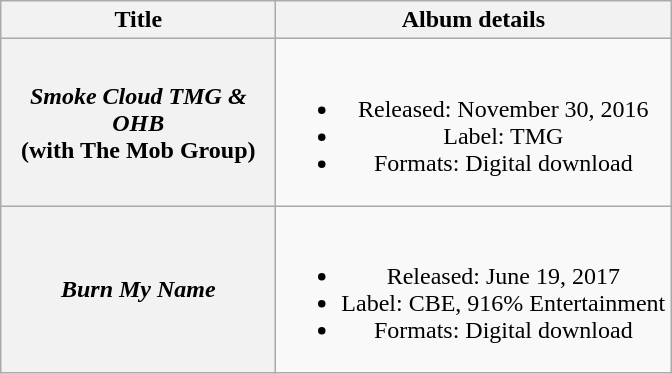<table class="wikitable plainrowheaders" style="text-align:center;" border="1">
<tr>
<th scope="col" style="width:11em;">Title</th>
<th scope="col" style="width:16em;">Album details</th>
</tr>
<tr>
<th scope="row"><em>Smoke Cloud TMG & OHB</em><br><span>(with The Mob Group)</span></th>
<td><br><ul><li>Released: November 30, 2016</li><li>Label: TMG</li><li>Formats: Digital download</li></ul></td>
</tr>
<tr>
<th scope="row"><em>Burn My Name</em></th>
<td><br><ul><li>Released: June 19, 2017</li><li>Label: CBE, 916% Entertainment</li><li>Formats: Digital download</li></ul></td>
</tr>
</table>
